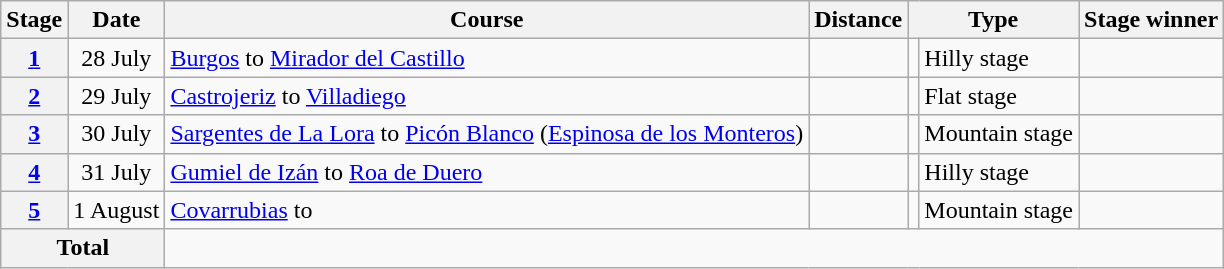<table class="wikitable">
<tr>
<th scope="col">Stage</th>
<th scope="col">Date</th>
<th scope="col">Course</th>
<th scope="col">Distance</th>
<th scope="col" colspan="2">Type</th>
<th scope="col">Stage winner</th>
</tr>
<tr>
<th scope="row" style="text-align:center;"><a href='#'>1</a></th>
<td style="text-align:center;">28 July</td>
<td><a href='#'>Burgos</a> to <a href='#'>Mirador del Castillo</a></td>
<td style="text-align:center;"></td>
<td></td>
<td>Hilly stage</td>
<td></td>
</tr>
<tr>
<th scope="row" style="text-align:center;"><a href='#'>2</a></th>
<td style="text-align:center;">29 July</td>
<td><a href='#'>Castrojeriz</a> to <a href='#'>Villadiego</a></td>
<td style="text-align:center;"></td>
<td></td>
<td>Flat stage</td>
<td></td>
</tr>
<tr>
<th scope="row" style="text-align:center;"><a href='#'>3</a></th>
<td style="text-align:center;">30 July</td>
<td><a href='#'>Sargentes de La Lora</a> to <a href='#'>Picón Blanco</a> (<a href='#'>Espinosa de los Monteros</a>)</td>
<td style="text-align:center;"></td>
<td></td>
<td>Mountain stage</td>
<td></td>
</tr>
<tr>
<th scope="row" style="text-align:center;"><a href='#'>4</a></th>
<td style="text-align:center;">31 July</td>
<td><a href='#'>Gumiel de Izán</a> to <a href='#'>Roa de Duero</a></td>
<td style="text-align:center;"></td>
<td></td>
<td>Hilly stage</td>
<td></td>
</tr>
<tr>
<th scope="row" style="text-align:center;"><a href='#'>5</a></th>
<td style="text-align:center;">1 August</td>
<td><a href='#'>Covarrubias</a> to </td>
<td style="text-align:center;"></td>
<td></td>
<td>Mountain stage</td>
<td></td>
</tr>
<tr>
<th colspan="2">Total</th>
<td colspan="5" style="text-align:center;"></td>
</tr>
</table>
